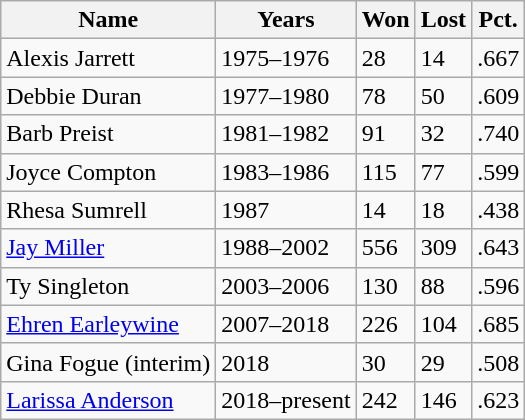<table class="wikitable sortable">
<tr>
<th>Name</th>
<th>Years</th>
<th>Won</th>
<th>Lost</th>
<th>Pct.</th>
</tr>
<tr>
<td>Alexis Jarrett</td>
<td>1975–1976</td>
<td>28</td>
<td>14</td>
<td>.667</td>
</tr>
<tr>
<td>Debbie Duran</td>
<td>1977–1980</td>
<td>78</td>
<td>50</td>
<td>.609</td>
</tr>
<tr>
<td>Barb Preist</td>
<td>1981–1982</td>
<td>91</td>
<td>32</td>
<td>.740</td>
</tr>
<tr>
<td>Joyce Compton</td>
<td>1983–1986</td>
<td>115</td>
<td>77</td>
<td>.599</td>
</tr>
<tr>
<td>Rhesa Sumrell</td>
<td>1987</td>
<td>14</td>
<td>18</td>
<td>.438</td>
</tr>
<tr>
<td><a href='#'>Jay Miller</a></td>
<td>1988–2002</td>
<td>556</td>
<td>309</td>
<td>.643</td>
</tr>
<tr>
<td>Ty Singleton</td>
<td>2003–2006</td>
<td>130</td>
<td>88</td>
<td>.596</td>
</tr>
<tr>
<td><a href='#'>Ehren Earleywine</a></td>
<td>2007–2018</td>
<td>226</td>
<td>104</td>
<td>.685</td>
</tr>
<tr>
<td>Gina Fogue (interim)</td>
<td>2018</td>
<td>30</td>
<td>29</td>
<td>.508</td>
</tr>
<tr>
<td><a href='#'>Larissa Anderson</a></td>
<td>2018–present</td>
<td>242</td>
<td>146</td>
<td>.623</td>
</tr>
</table>
